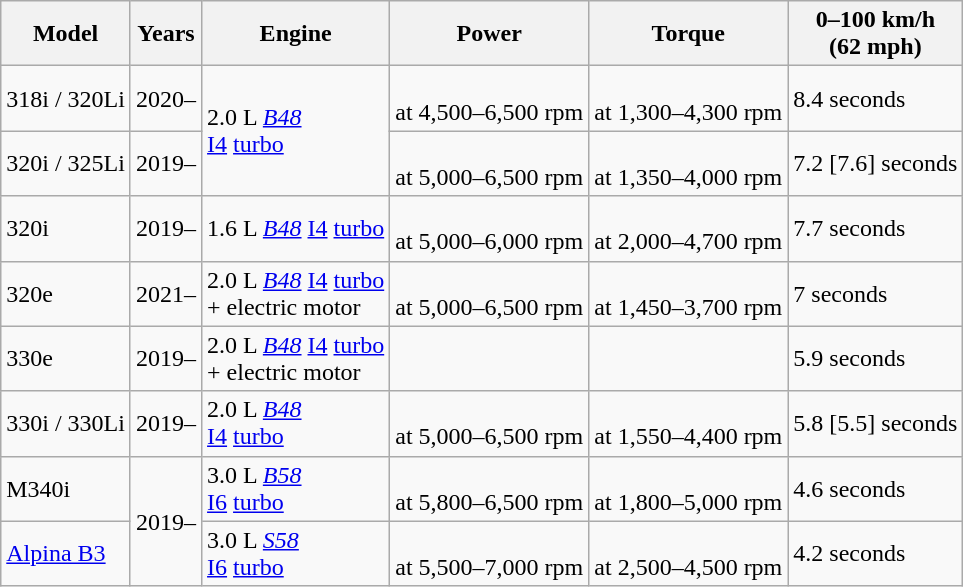<table class="wikitable sortable">
<tr>
<th>Model</th>
<th>Years</th>
<th>Engine</th>
<th>Power</th>
<th>Torque</th>
<th>0–100 km/h <br> (62 mph)</th>
</tr>
<tr>
<td>318i / 320Li</td>
<td>2020–</td>
<td rowspan="2">2.0 L <em><a href='#'>B48</a></em> <br> <a href='#'>I4</a> <a href='#'>turbo</a></td>
<td> <br> at 4,500–6,500 rpm</td>
<td> <br> at 1,300–4,300 rpm</td>
<td>8.4 seconds</td>
</tr>
<tr>
<td>320i / 325Li</td>
<td rowspan="1">2019–</td>
<td> <br> at 5,000–6,500 rpm</td>
<td> <br> at 1,350–4,000 rpm</td>
<td>7.2 [7.6] seconds</td>
</tr>
<tr>
<td>320i</td>
<td>2019–</td>
<td>1.6 L <em><a href='#'>B48</a></em> <a href='#'>I4</a> <a href='#'>turbo</a></td>
<td> <br> at 5,000–6,000 rpm</td>
<td> <br> at 2,000–4,700 rpm</td>
<td>7.7 seconds</td>
</tr>
<tr>
<td>320e</td>
<td>2021–</td>
<td>2.0 L <em><a href='#'>B48</a></em> <a href='#'>I4</a> <a href='#'>turbo</a> <br> + electric motor</td>
<td> <br> at 5,000–6,500 rpm</td>
<td> <br> at 1,450–3,700 rpm</td>
<td>7 seconds</td>
</tr>
<tr>
<td>330e</td>
<td>2019–</td>
<td>2.0 L <em><a href='#'>B48</a></em> <a href='#'>I4</a> <a href='#'>turbo</a> <br> + electric motor</td>
<td></td>
<td></td>
<td>5.9 seconds</td>
</tr>
<tr>
<td>330i / 330Li</td>
<td>2019–</td>
<td rowspan="1">2.0 L <em><a href='#'>B48</a></em> <br> <a href='#'>I4</a> <a href='#'>turbo</a></td>
<td> <br> at 5,000–6,500 rpm</td>
<td> <br> at 1,550–4,400 rpm</td>
<td>5.8 [5.5] seconds</td>
</tr>
<tr>
<td>M340i</td>
<td rowspan="2">2019–</td>
<td>3.0 L <em><a href='#'>B58</a></em> <br> <a href='#'>I6</a> <a href='#'>turbo</a></td>
<td> <br> at 5,800–6,500 rpm</td>
<td> <br> at 1,800–5,000 rpm</td>
<td>4.6 seconds</td>
</tr>
<tr>
<td><a href='#'>Alpina B3</a></td>
<td>3.0 L <em><a href='#'>S58</a></em> <br> <a href='#'>I6</a> <a href='#'>turbo</a></td>
<td> <br> at 5,500–7,000 rpm</td>
<td> <br> at 2,500–4,500 rpm</td>
<td>4.2 seconds</td>
</tr>
</table>
